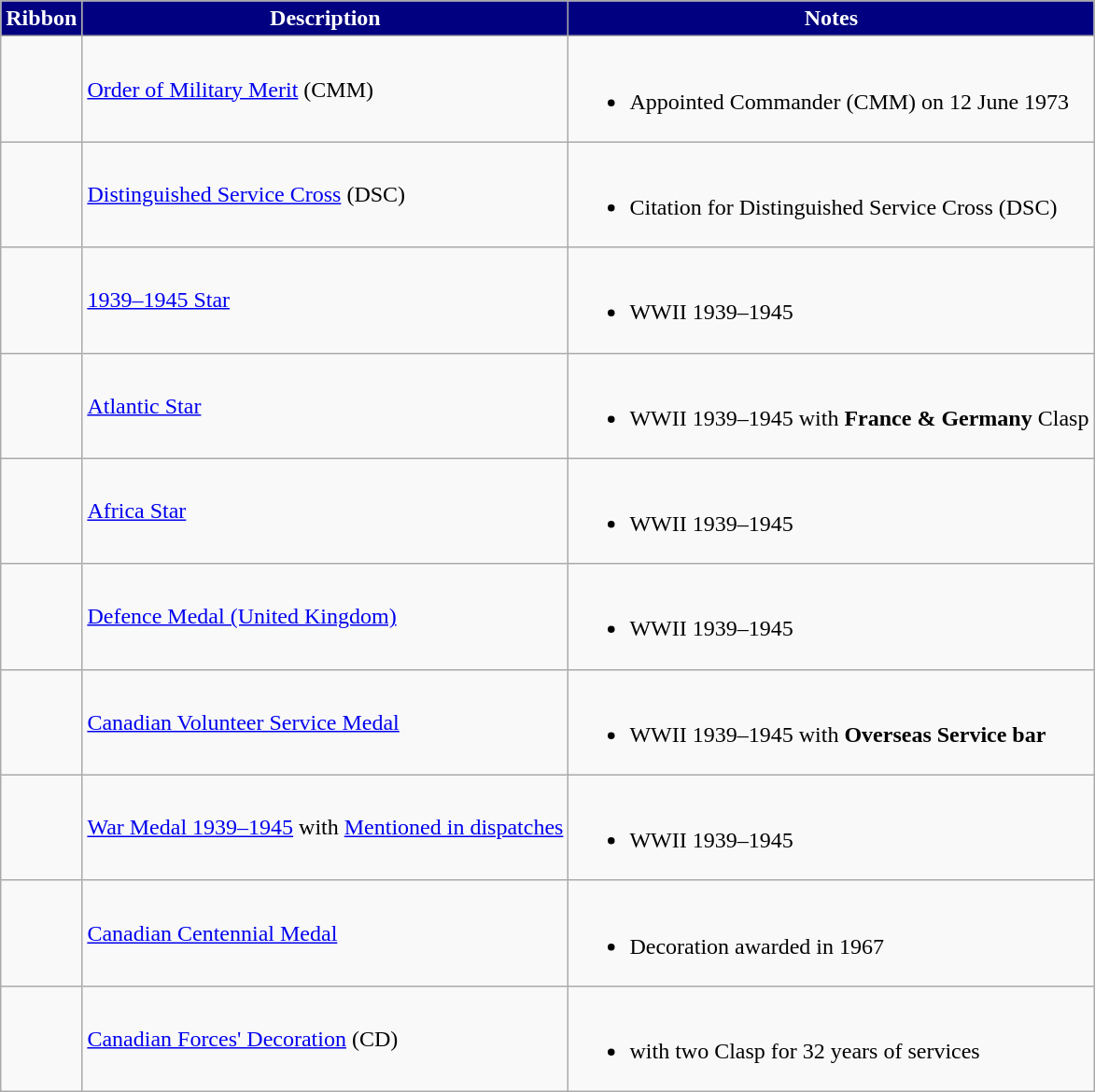<table class="wikitable">
<tr style="background:Navy;color:White" align="center">
<td><strong>Ribbon</strong></td>
<td><strong>Description</strong></td>
<td><strong>Notes</strong></td>
</tr>
<tr>
<td></td>
<td><a href='#'>Order of Military Merit</a> (CMM)</td>
<td><br><ul><li>Appointed Commander (CMM) on 12 June 1973</li></ul></td>
</tr>
<tr>
<td></td>
<td><a href='#'>Distinguished Service Cross</a> (DSC)</td>
<td><br><ul><li>Citation for Distinguished Service Cross (DSC)</li></ul></td>
</tr>
<tr>
<td></td>
<td><a href='#'>1939–1945 Star</a></td>
<td><br><ul><li>WWII 1939–1945</li></ul></td>
</tr>
<tr>
<td></td>
<td><a href='#'>Atlantic Star</a></td>
<td><br><ul><li>WWII 1939–1945 with <strong>France & Germany </strong>Clasp</li></ul></td>
</tr>
<tr>
<td></td>
<td><a href='#'>Africa Star</a></td>
<td><br><ul><li>WWII 1939–1945</li></ul></td>
</tr>
<tr>
<td></td>
<td><a href='#'>Defence Medal (United Kingdom)</a></td>
<td><br><ul><li>WWII 1939–1945</li></ul></td>
</tr>
<tr>
<td></td>
<td><a href='#'>Canadian Volunteer Service Medal</a></td>
<td><br><ul><li>WWII 1939–1945 with <strong>Overseas Service bar</strong></li></ul></td>
</tr>
<tr>
<td></td>
<td><a href='#'>War Medal 1939–1945</a> with <a href='#'>Mentioned in dispatches</a></td>
<td><br><ul><li>WWII 1939–1945</li></ul></td>
</tr>
<tr>
<td></td>
<td><a href='#'>Canadian Centennial Medal</a></td>
<td><br><ul><li>Decoration awarded in 1967</li></ul></td>
</tr>
<tr>
<td></td>
<td><a href='#'>Canadian Forces' Decoration</a> (CD)</td>
<td><br><ul><li>with two Clasp for 32 years of services</li></ul></td>
</tr>
</table>
